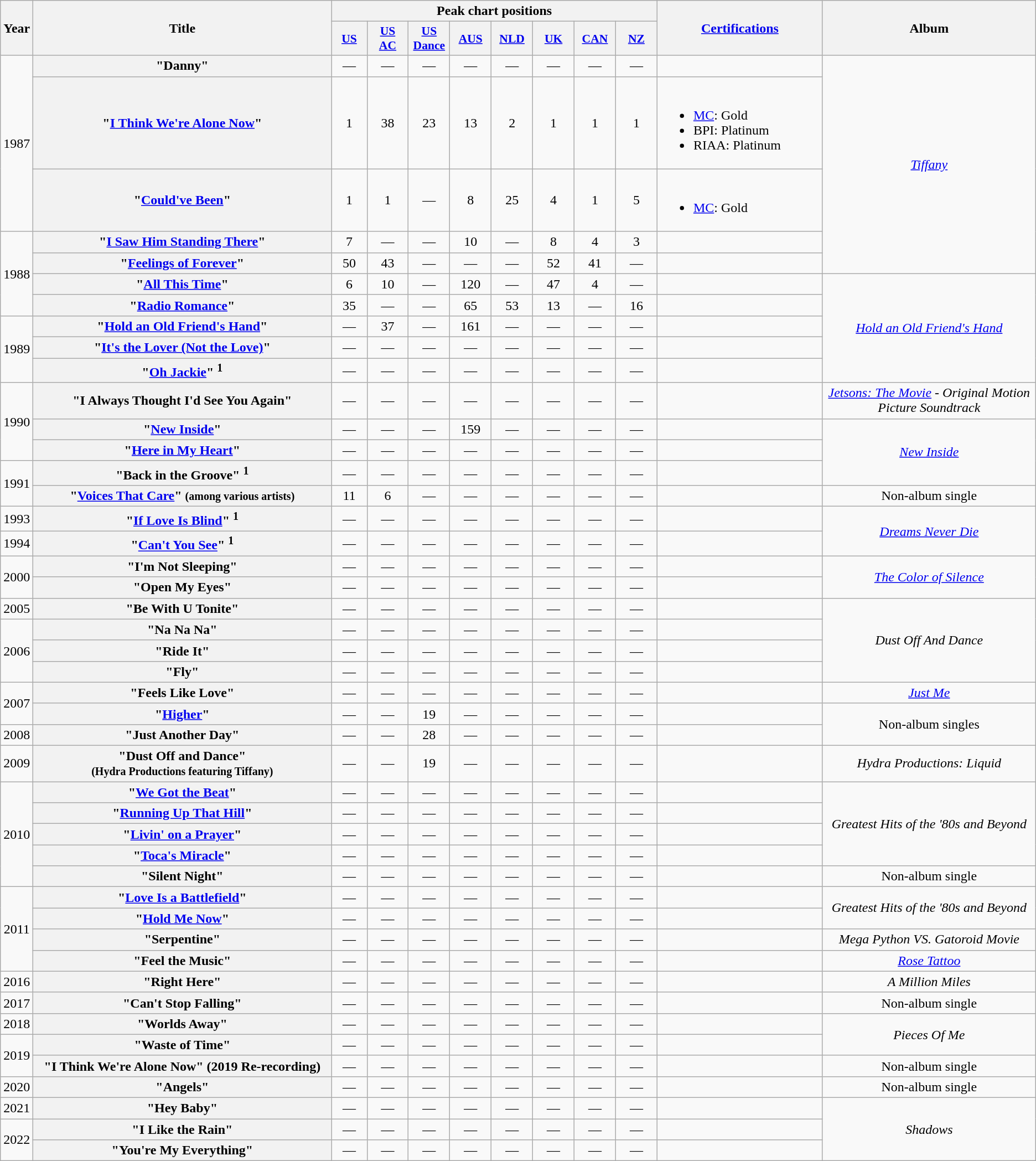<table class="wikitable plainrowheaders" style="text-align:center;" border="1">
<tr>
<th scope="col" rowspan="2">Year</th>
<th scope="col" rowspan="2" style="width:22em;">Title</th>
<th scope="col" colspan="8">Peak chart positions</th>
<th scope="col" rowspan="2" style="width:12em;"><a href='#'>Certifications</a></th>
<th scope="col" rowspan="2">Album</th>
</tr>
<tr>
<th scope="col" style="width:2.5em;font-size:90%;"><a href='#'>US</a><br></th>
<th style="width:3em; font-size:90%"><a href='#'>US<br>AC</a><br></th>
<th style="width:3em; font-size:90%"><a href='#'>US<br>Dance</a><br></th>
<th scope="col" style="width:3em;font-size:90%;"><a href='#'>AUS</a><br></th>
<th style="width:3em;font-size:90%"><a href='#'>NLD</a><br></th>
<th scope="col" style="width:3em;font-size:90%;"><a href='#'>UK</a><br></th>
<th scope="col" style="width:3em;font-size:90%;"><a href='#'>CAN</a><br></th>
<th scope="col" style="width:3em;font-size:90%;"><a href='#'>NZ</a><br></th>
</tr>
<tr>
<td rowspan="3">1987</td>
<th scope="row">"Danny"</th>
<td align="center">—</td>
<td align="center">—</td>
<td align="center">—</td>
<td align="center">—</td>
<td align="center">—</td>
<td align="center">—</td>
<td align="center">—</td>
<td align="center">—</td>
<td></td>
<td rowspan="5"><em><a href='#'>Tiffany</a></em></td>
</tr>
<tr>
<th scope="row">"<a href='#'>I Think We're Alone Now</a>"</th>
<td align="center">1</td>
<td align="center">38</td>
<td align="center">23</td>
<td align="center">13</td>
<td align="center">2</td>
<td align="center">1</td>
<td align="center">1</td>
<td align="center">1</td>
<td align="left"><br><ul><li><a href='#'>MC</a>: Gold</li><li>BPI: Platinum</li><li>RIAA: Platinum</li></ul></td>
</tr>
<tr>
<th scope="row">"<a href='#'>Could've Been</a>"</th>
<td align="center">1</td>
<td align="center">1</td>
<td align="center">—</td>
<td align="center">8</td>
<td align="center">25</td>
<td align="center">4</td>
<td align="center">1</td>
<td align="center">5</td>
<td align="left"><br><ul><li><a href='#'>MC</a>: Gold</li></ul></td>
</tr>
<tr>
<td rowspan="4">1988</td>
<th scope="row">"<a href='#'>I Saw Him Standing There</a>"</th>
<td align="center">7</td>
<td align="center">—</td>
<td align="center">—</td>
<td align="center">10</td>
<td align="center">—</td>
<td align="center">8</td>
<td align="center">4</td>
<td align="center">3</td>
<td></td>
</tr>
<tr>
<th scope="row">"<a href='#'>Feelings of Forever</a>"</th>
<td align="center">50</td>
<td align="center">43</td>
<td align="center">—</td>
<td align="center">—</td>
<td align="center">—</td>
<td align="center">52</td>
<td align="center">41</td>
<td align="center">—</td>
<td></td>
</tr>
<tr>
<th scope="row">"<a href='#'>All This Time</a>"</th>
<td align="center">6</td>
<td align="center">10</td>
<td align="center">—</td>
<td align="center">120</td>
<td align="center">—</td>
<td align="center">47</td>
<td align="center">4</td>
<td align="center">—</td>
<td></td>
<td rowspan="5"><em><a href='#'>Hold an Old Friend's Hand</a></em></td>
</tr>
<tr>
<th scope="row">"<a href='#'>Radio Romance</a>"</th>
<td align="center">35</td>
<td align="center">—</td>
<td align="center">—</td>
<td align="center">65</td>
<td align="center">53</td>
<td align="center">13</td>
<td align="center">—</td>
<td align="center">16</td>
<td></td>
</tr>
<tr>
<td rowspan="3">1989</td>
<th scope="row">"<a href='#'>Hold an Old Friend's Hand</a>"</th>
<td align="center">—</td>
<td align="center">37</td>
<td align="center">—</td>
<td align="center">161</td>
<td align="center">—</td>
<td align="center">—</td>
<td align="center">—</td>
<td align="center">—</td>
<td></td>
</tr>
<tr>
<th scope="row">"<a href='#'>It's the Lover (Not the Love)</a>"</th>
<td align="center">—</td>
<td align="center">—</td>
<td align="center">—</td>
<td align="center">—</td>
<td align="center">—</td>
<td align="center">—</td>
<td align="center">—</td>
<td align="center">—</td>
<td></td>
</tr>
<tr>
<th scope="row">"<a href='#'>Oh Jackie</a>" <sup>1</sup></th>
<td align="center">—</td>
<td align="center">—</td>
<td align="center">—</td>
<td align="center">—</td>
<td align="center">—</td>
<td align="center">—</td>
<td align="center">—</td>
<td align="center">—</td>
<td></td>
</tr>
<tr>
<td rowspan="3">1990</td>
<th scope="row">"I Always Thought I'd See You Again"</th>
<td align="center">—</td>
<td align="center">—</td>
<td align="center">—</td>
<td align="center">—</td>
<td align="center">—</td>
<td align="center">—</td>
<td align="center">—</td>
<td align="center">—</td>
<td></td>
<td><em><a href='#'>Jetsons: The Movie</a></em> - <em>Original Motion Picture Soundtrack</em></td>
</tr>
<tr>
<th scope="row">"<a href='#'>New Inside</a>"</th>
<td align="center">—</td>
<td align="center">—</td>
<td align="center">—</td>
<td align="center">159</td>
<td align="center">—</td>
<td align="center">—</td>
<td align="center">—</td>
<td align="center">—</td>
<td></td>
<td rowspan="3"><em><a href='#'>New Inside</a></em></td>
</tr>
<tr>
<th scope="row">"<a href='#'>Here in My Heart</a>"</th>
<td align="center">—</td>
<td align="center">—</td>
<td align="center">—</td>
<td align="center">—</td>
<td align="center">—</td>
<td align="center">—</td>
<td align="center">—</td>
<td align="center">—</td>
<td></td>
</tr>
<tr>
<td rowspan="2">1991</td>
<th scope="row">"Back in the Groove" <sup>1</sup></th>
<td align="center">—</td>
<td align="center">—</td>
<td align="center">—</td>
<td align="center">—</td>
<td align="center">—</td>
<td align="center">—</td>
<td align="center">—</td>
<td align="center">—</td>
<td></td>
</tr>
<tr>
<th scope="row">"<a href='#'>Voices That Care</a>" <small>(among various artists)</small></th>
<td align="center">11</td>
<td align="center">6</td>
<td align="center">—</td>
<td align="center">—</td>
<td align="center">—</td>
<td align="center">—</td>
<td align="center">—</td>
<td align="center">—</td>
<td></td>
<td>Non-album single</td>
</tr>
<tr>
<td>1993</td>
<th scope="row">"<a href='#'>If Love Is Blind</a>" <sup>1</sup></th>
<td align="center">—</td>
<td align="center">—</td>
<td align="center">—</td>
<td align="center">—</td>
<td align="center">—</td>
<td align="center">—</td>
<td align="center">—</td>
<td align="center">—</td>
<td></td>
<td rowspan="2"><em><a href='#'>Dreams Never Die</a></em></td>
</tr>
<tr>
<td>1994</td>
<th scope="row">"<a href='#'>Can't You See</a>" <sup>1</sup></th>
<td align="center">—</td>
<td align="center">—</td>
<td align="center">—</td>
<td align="center">—</td>
<td align="center">—</td>
<td align="center">—</td>
<td align="center">—</td>
<td align="center">—</td>
<td></td>
</tr>
<tr>
<td rowspan="2">2000</td>
<th scope="row">"I'm Not Sleeping"</th>
<td align="center">—</td>
<td align="center">—</td>
<td align="center">—</td>
<td align="center">—</td>
<td align="center">—</td>
<td align="center">—</td>
<td align="center">—</td>
<td align="center">—</td>
<td></td>
<td rowspan="2"><em><a href='#'>The Color of Silence</a></em></td>
</tr>
<tr>
<th scope="row">"Open My Eyes"</th>
<td align="center">—</td>
<td align="center">—</td>
<td align="center">—</td>
<td align="center">—</td>
<td align="center">—</td>
<td align="center">—</td>
<td align="center">—</td>
<td align="center">—</td>
<td></td>
</tr>
<tr>
<td>2005</td>
<th scope="row">"Be With U Tonite"</th>
<td align="center">—</td>
<td align="center">—</td>
<td align="center">—</td>
<td align="center">—</td>
<td align="center">—</td>
<td align="center">—</td>
<td align="center">—</td>
<td align="center">—</td>
<td></td>
<td rowspan="4"><em>Dust Off And Dance</em></td>
</tr>
<tr>
<td rowspan="3">2006</td>
<th scope="row">"Na Na Na"</th>
<td align="center">—</td>
<td align="center">—</td>
<td align="center">—</td>
<td align="center">—</td>
<td align="center">—</td>
<td align="center">—</td>
<td align="center">—</td>
<td align="center">—</td>
<td></td>
</tr>
<tr>
<th scope="row">"Ride It"</th>
<td align="center">—</td>
<td align="center">—</td>
<td align="center">—</td>
<td align="center">—</td>
<td align="center">—</td>
<td align="center">—</td>
<td align="center">—</td>
<td align="center">—</td>
<td></td>
</tr>
<tr>
<th scope="row">"Fly"</th>
<td align="center">—</td>
<td align="center">—</td>
<td align="center">—</td>
<td align="center">—</td>
<td align="center">—</td>
<td align="center">—</td>
<td align="center">—</td>
<td align="center">—</td>
<td></td>
</tr>
<tr>
<td rowspan="2">2007</td>
<th scope="row">"Feels Like Love"</th>
<td align="center">—</td>
<td align="center">—</td>
<td align="center">—</td>
<td align="center">—</td>
<td align="center">—</td>
<td align="center">—</td>
<td align="center">—</td>
<td align="center">—</td>
<td></td>
<td><em><a href='#'>Just Me</a></em></td>
</tr>
<tr>
<th scope="row">"<a href='#'>Higher</a>"</th>
<td align="center">—</td>
<td align="center">—</td>
<td align="center">19</td>
<td align="center">—</td>
<td align="center">—</td>
<td align="center">—</td>
<td align="center">—</td>
<td align="center">—</td>
<td></td>
<td rowspan="2">Non-album singles</td>
</tr>
<tr>
<td>2008</td>
<th scope="row">"Just Another Day"</th>
<td align="center">—</td>
<td align="center">—</td>
<td align="center">28</td>
<td align="center">—</td>
<td align="center">—</td>
<td align="center">—</td>
<td align="center">—</td>
<td align="center">—</td>
<td></td>
</tr>
<tr>
<td>2009</td>
<th scope="row">"Dust Off and Dance" <br><small>(Hydra Productions featuring Tiffany)</small></th>
<td align="center">—</td>
<td align="center">—</td>
<td align="center">19</td>
<td align="center">—</td>
<td align="center">—</td>
<td align="center">—</td>
<td align="center">—</td>
<td align="center">—</td>
<td></td>
<td><em>Hydra Productions: Liquid</em></td>
</tr>
<tr>
<td rowspan="5">2010</td>
<th scope="row">"<a href='#'>We Got the Beat</a>"</th>
<td align="center">—</td>
<td align="center">—</td>
<td align="center">—</td>
<td align="center">—</td>
<td align="center">—</td>
<td align="center">—</td>
<td align="center">—</td>
<td align="center">—</td>
<td></td>
<td rowspan="4"><em>Greatest Hits of the '80s and Beyond</em></td>
</tr>
<tr>
<th scope="row">"<a href='#'>Running Up That Hill</a>"</th>
<td align="center">—</td>
<td align="center">—</td>
<td align="center">—</td>
<td align="center">—</td>
<td align="center">—</td>
<td align="center">—</td>
<td align="center">—</td>
<td align="center">—</td>
<td></td>
</tr>
<tr>
<th scope="row">"<a href='#'>Livin' on a Prayer</a>"</th>
<td align="center">—</td>
<td align="center">—</td>
<td align="center">—</td>
<td align="center">—</td>
<td align="center">—</td>
<td align="center">—</td>
<td align="center">—</td>
<td align="center">—</td>
<td></td>
</tr>
<tr>
<th scope="row">"<a href='#'>Toca's Miracle</a>"</th>
<td align="center">—</td>
<td align="center">—</td>
<td align="center">—</td>
<td align="center">—</td>
<td align="center">—</td>
<td align="center">—</td>
<td align="center">—</td>
<td align="center">—</td>
<td></td>
</tr>
<tr>
<th scope="row">"Silent Night"</th>
<td align="center">—</td>
<td align="center">—</td>
<td align="center">—</td>
<td align="center">—</td>
<td align="center">—</td>
<td align="center">—</td>
<td align="center">—</td>
<td align="center">—</td>
<td></td>
<td>Non-album single</td>
</tr>
<tr>
<td rowspan="4">2011</td>
<th scope="row">"<a href='#'>Love Is a Battlefield</a>"</th>
<td align="center">—</td>
<td align="center">—</td>
<td align="center">—</td>
<td align="center">—</td>
<td align="center">—</td>
<td align="center">—</td>
<td align="center">—</td>
<td align="center">—</td>
<td></td>
<td rowspan="2"><em>Greatest Hits of the '80s and Beyond</em></td>
</tr>
<tr>
<th scope="row">"<a href='#'>Hold Me Now</a>"</th>
<td align="center">—</td>
<td align="center">—</td>
<td align="center">—</td>
<td align="center">—</td>
<td align="center">—</td>
<td align="center">—</td>
<td align="center">—</td>
<td align="center">—</td>
<td></td>
</tr>
<tr>
<th scope="row">"Serpentine"</th>
<td align="center">—</td>
<td align="center">—</td>
<td align="center">—</td>
<td align="center">—</td>
<td align="center">—</td>
<td align="center">—</td>
<td align="center">—</td>
<td align="center">—</td>
<td></td>
<td><em>Mega Python VS. Gatoroid Movie</em></td>
</tr>
<tr>
<th scope="row">"Feel the Music"</th>
<td align="center">—</td>
<td align="center">—</td>
<td align="center">—</td>
<td align="center">—</td>
<td align="center">—</td>
<td align="center">—</td>
<td align="center">—</td>
<td align="center">—</td>
<td></td>
<td><em><a href='#'>Rose Tattoo</a></em></td>
</tr>
<tr>
<td>2016</td>
<th scope="row">"Right Here"</th>
<td align="center">—</td>
<td align="center">—</td>
<td align="center">—</td>
<td align="center">—</td>
<td align="center">—</td>
<td align="center">—</td>
<td align="center">—</td>
<td align="center">—</td>
<td></td>
<td><em>A Million Miles</em></td>
</tr>
<tr>
<td>2017</td>
<th scope="row">"Can't Stop Falling"</th>
<td align="center">—</td>
<td align="center">—</td>
<td align="center">—</td>
<td align="center">—</td>
<td align="center">—</td>
<td align="center">—</td>
<td align="center">—</td>
<td align="center">—</td>
<td></td>
<td>Non-album single</td>
</tr>
<tr>
<td>2018</td>
<th scope="row">"Worlds Away"</th>
<td align="center">—</td>
<td align="center">—</td>
<td align="center">—</td>
<td align="center">—</td>
<td align="center">—</td>
<td align="center">—</td>
<td align="center">—</td>
<td align="center">—</td>
<td></td>
<td rowspan="2"><em>Pieces Of Me</em></td>
</tr>
<tr>
<td rowspan="2">2019</td>
<th scope="row">"Waste of Time"</th>
<td align="center">—</td>
<td align="center">—</td>
<td align="center">—</td>
<td align="center">—</td>
<td align="center">—</td>
<td align="center">—</td>
<td align="center">—</td>
<td align="center">—</td>
<td></td>
</tr>
<tr>
<th scope="row">"I Think We're Alone Now" (2019 Re-recording)</th>
<td align="center">—</td>
<td align="center">—</td>
<td align="center">—</td>
<td align="center">—</td>
<td align="center">—</td>
<td align="center">—</td>
<td align="center">—</td>
<td align="center">—</td>
<td></td>
<td>Non-album single</td>
</tr>
<tr>
<td>2020</td>
<th scope="row">"Angels"</th>
<td align="center">—</td>
<td align="center">—</td>
<td align="center">—</td>
<td align="center">—</td>
<td align="center">—</td>
<td align="center">—</td>
<td align="center">—</td>
<td align="center">—</td>
<td></td>
<td>Non-album single</td>
</tr>
<tr>
<td>2021</td>
<th scope="row">"Hey Baby"</th>
<td align="center">—</td>
<td align="center">—</td>
<td align="center">—</td>
<td align="center">—</td>
<td align="center">—</td>
<td align="center">—</td>
<td align="center">—</td>
<td align="center">—</td>
<td></td>
<td rowspan="3"><em>Shadows</em></td>
</tr>
<tr>
<td rowspan="2">2022</td>
<th scope="row">"I Like the Rain"</th>
<td align="center">—</td>
<td align="center">—</td>
<td align="center">—</td>
<td align="center">—</td>
<td align="center">—</td>
<td align="center">—</td>
<td align="center">—</td>
<td align="center">—</td>
<td></td>
</tr>
<tr>
<th scope="row">"You're My Everything"</th>
<td align="center">—</td>
<td align="center">—</td>
<td align="center">—</td>
<td align="center">—</td>
<td align="center">—</td>
<td align="center">—</td>
<td align="center">—</td>
<td align="center">—</td>
<td></td>
</tr>
</table>
